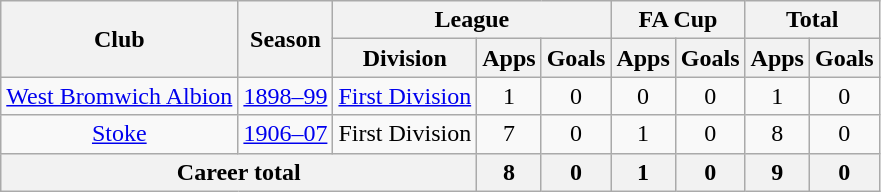<table class="wikitable" style="text-align: center;">
<tr>
<th rowspan="2">Club</th>
<th rowspan="2">Season</th>
<th colspan="3">League</th>
<th colspan="2">FA Cup</th>
<th colspan="2">Total</th>
</tr>
<tr>
<th>Division</th>
<th>Apps</th>
<th>Goals</th>
<th>Apps</th>
<th>Goals</th>
<th>Apps</th>
<th>Goals</th>
</tr>
<tr>
<td><a href='#'>West Bromwich Albion</a></td>
<td><a href='#'>1898–99</a></td>
<td><a href='#'>First Division</a></td>
<td>1</td>
<td>0</td>
<td>0</td>
<td>0</td>
<td>1</td>
<td>0</td>
</tr>
<tr>
<td><a href='#'>Stoke</a></td>
<td><a href='#'>1906–07</a></td>
<td>First Division</td>
<td>7</td>
<td>0</td>
<td>1</td>
<td>0</td>
<td>8</td>
<td>0</td>
</tr>
<tr>
<th colspan="3">Career total</th>
<th>8</th>
<th>0</th>
<th>1</th>
<th>0</th>
<th>9</th>
<th>0</th>
</tr>
</table>
